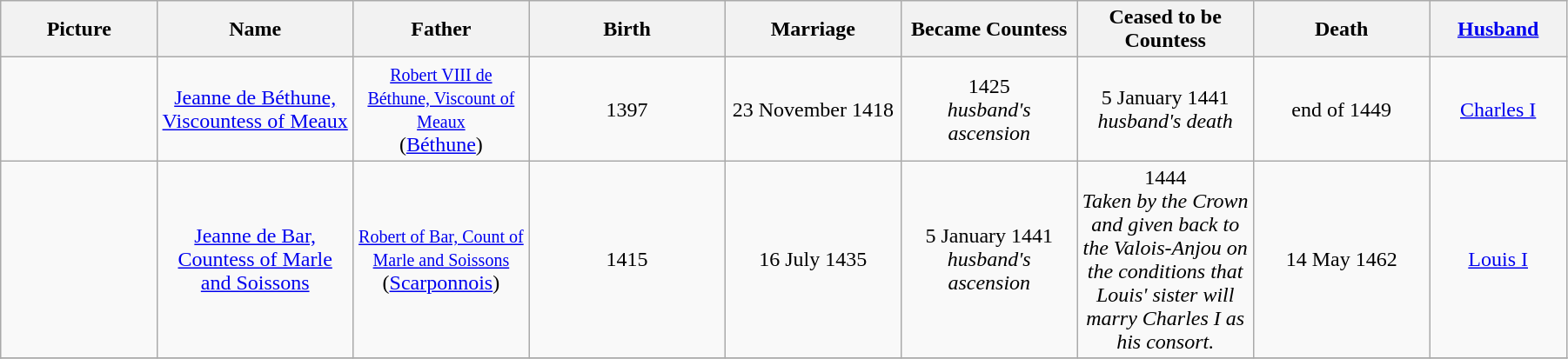<table width=95% class="wikitable">
<tr>
<th width = "8%">Picture</th>
<th width = "10%">Name</th>
<th width = "9%">Father</th>
<th width = "10%">Birth</th>
<th width = "9%">Marriage</th>
<th width = "9%">Became Countess</th>
<th width = "9%">Ceased to be Countess</th>
<th width = "9%">Death</th>
<th width = "7%"><a href='#'>Husband</a></th>
</tr>
<tr>
<td align="center"></td>
<td align="center"><a href='#'>Jeanne de Béthune, Viscountess of Meaux</a></td>
<td align="center"><small><a href='#'>Robert VIII de Béthune, Viscount of Meaux</a></small><br> (<a href='#'>Béthune</a>)</td>
<td align="center">1397</td>
<td align="center">23 November 1418</td>
<td align="center">1425<br><em>husband's ascension</em></td>
<td align="center">5 January 1441<br><em>husband's death</em></td>
<td align="center">end of 1449</td>
<td align="center"><a href='#'>Charles I</a></td>
</tr>
<tr>
<td align="center"></td>
<td align="center"><a href='#'>Jeanne de Bar, Countess of Marle and Soissons</a></td>
<td align="center"><small><a href='#'>Robert of Bar, Count of Marle and Soissons</a></small><br> (<a href='#'>Scarponnois</a>)</td>
<td align="center">1415</td>
<td align="center">16 July 1435</td>
<td align="center">5 January 1441<br><em>husband's ascension</em></td>
<td align="center">1444<br><em>Taken by the Crown and given back to the Valois-Anjou on the conditions that Louis' sister will marry Charles I as his consort.</em></td>
<td align="center">14 May 1462</td>
<td align="center"><a href='#'>Louis I</a></td>
</tr>
<tr>
</tr>
</table>
